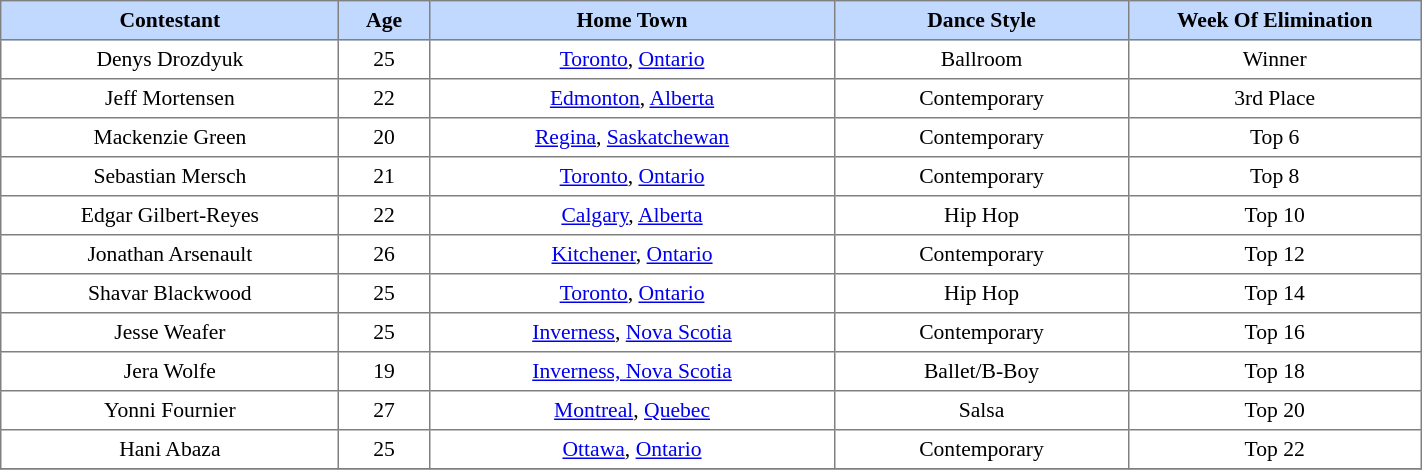<table border="1" cellpadding="4" cellspacing="0" style="text-align:center; font-size:90%; border-collapse:collapse;" width=75%>
<tr style="background:#C1D8FF;">
<th width=15%>Contestant</th>
<th width=4%; align=center>Age</th>
<th width=18%>Home Town</th>
<th width=13%>Dance Style</th>
<th width=13%>Week Of Elimination</th>
</tr>
<tr>
<td>Denys Drozdyuk</td>
<td>25</td>
<td><a href='#'>Toronto</a>, <a href='#'>Ontario</a></td>
<td>Ballroom</td>
<td>Winner</td>
</tr>
<tr>
<td>Jeff Mortensen</td>
<td>22</td>
<td><a href='#'>Edmonton</a>, <a href='#'>Alberta</a></td>
<td>Contemporary</td>
<td>3rd Place</td>
</tr>
<tr>
<td>Mackenzie Green</td>
<td>20</td>
<td><a href='#'>Regina</a>, <a href='#'>Saskatchewan</a></td>
<td>Contemporary</td>
<td>Top 6</td>
</tr>
<tr>
<td>Sebastian Mersch</td>
<td>21</td>
<td><a href='#'>Toronto</a>, <a href='#'>Ontario</a></td>
<td>Contemporary</td>
<td>Top 8</td>
</tr>
<tr>
<td>Edgar Gilbert-Reyes</td>
<td>22</td>
<td><a href='#'>Calgary</a>, <a href='#'>Alberta</a></td>
<td>Hip Hop</td>
<td>Top 10</td>
</tr>
<tr>
<td>Jonathan Arsenault</td>
<td>26</td>
<td><a href='#'>Kitchener</a>, <a href='#'>Ontario</a></td>
<td>Contemporary</td>
<td>Top 12</td>
</tr>
<tr>
<td>Shavar Blackwood</td>
<td>25</td>
<td><a href='#'>Toronto</a>, <a href='#'>Ontario</a></td>
<td>Hip Hop</td>
<td>Top 14</td>
</tr>
<tr>
<td>Jesse Weafer</td>
<td>25</td>
<td><a href='#'>Inverness</a>, <a href='#'>Nova Scotia</a></td>
<td>Contemporary</td>
<td>Top 16</td>
</tr>
<tr>
<td>Jera Wolfe</td>
<td>19</td>
<td><a href='#'>Inverness, Nova Scotia</a></td>
<td>Ballet/B-Boy</td>
<td>Top 18</td>
</tr>
<tr>
<td>Yonni Fournier</td>
<td>27</td>
<td><a href='#'>Montreal</a>, <a href='#'>Quebec</a></td>
<td>Salsa</td>
<td>Top 20</td>
</tr>
<tr>
<td>Hani Abaza</td>
<td>25</td>
<td><a href='#'>Ottawa</a>, <a href='#'>Ontario</a></td>
<td>Contemporary</td>
<td>Top 22</td>
</tr>
<tr>
</tr>
</table>
